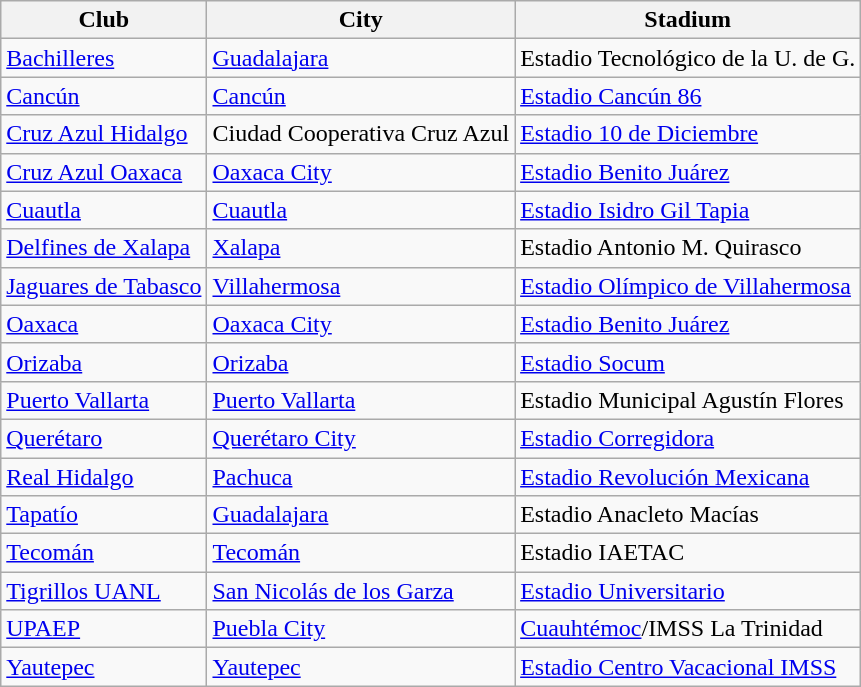<table class="wikitable sortable">
<tr>
<th>Club</th>
<th>City</th>
<th>Stadium</th>
</tr>
<tr>
<td><a href='#'>Bachilleres</a></td>
<td><a href='#'>Guadalajara</a></td>
<td>Estadio Tecnológico de la U. de G.</td>
</tr>
<tr>
<td><a href='#'>Cancún</a></td>
<td><a href='#'>Cancún</a></td>
<td><a href='#'>Estadio Cancún 86</a></td>
</tr>
<tr>
<td><a href='#'>Cruz Azul Hidalgo</a></td>
<td>Ciudad Cooperativa Cruz Azul</td>
<td><a href='#'>Estadio 10 de Diciembre</a></td>
</tr>
<tr>
<td><a href='#'>Cruz Azul Oaxaca</a></td>
<td><a href='#'>Oaxaca City</a></td>
<td><a href='#'>Estadio Benito Juárez</a></td>
</tr>
<tr>
<td><a href='#'>Cuautla</a></td>
<td><a href='#'>Cuautla</a></td>
<td><a href='#'>Estadio Isidro Gil Tapia</a></td>
</tr>
<tr>
<td><a href='#'>Delfines de Xalapa</a></td>
<td><a href='#'>Xalapa</a></td>
<td>Estadio Antonio M. Quirasco</td>
</tr>
<tr>
<td><a href='#'>Jaguares de Tabasco</a></td>
<td><a href='#'>Villahermosa</a></td>
<td><a href='#'>Estadio Olímpico de Villahermosa</a></td>
</tr>
<tr>
<td><a href='#'>Oaxaca</a></td>
<td><a href='#'>Oaxaca City</a></td>
<td><a href='#'>Estadio Benito Juárez</a></td>
</tr>
<tr>
<td><a href='#'>Orizaba</a></td>
<td><a href='#'>Orizaba</a></td>
<td><a href='#'>Estadio Socum</a></td>
</tr>
<tr>
<td><a href='#'>Puerto Vallarta</a></td>
<td><a href='#'>Puerto Vallarta</a></td>
<td>Estadio Municipal Agustín Flores</td>
</tr>
<tr>
<td><a href='#'>Querétaro</a></td>
<td><a href='#'>Querétaro City</a></td>
<td><a href='#'>Estadio Corregidora</a></td>
</tr>
<tr>
<td><a href='#'>Real Hidalgo</a></td>
<td><a href='#'>Pachuca</a></td>
<td><a href='#'>Estadio Revolución Mexicana</a></td>
</tr>
<tr>
<td><a href='#'>Tapatío</a></td>
<td><a href='#'>Guadalajara</a></td>
<td>Estadio Anacleto Macías</td>
</tr>
<tr>
<td><a href='#'>Tecomán</a></td>
<td><a href='#'>Tecomán</a></td>
<td>Estadio IAETAC</td>
</tr>
<tr>
<td><a href='#'>Tigrillos UANL</a></td>
<td><a href='#'>San Nicolás de los Garza</a></td>
<td><a href='#'>Estadio Universitario</a></td>
</tr>
<tr>
<td><a href='#'>UPAEP</a></td>
<td><a href='#'>Puebla City</a></td>
<td><a href='#'>Cuauhtémoc</a>/IMSS La Trinidad</td>
</tr>
<tr>
<td><a href='#'>Yautepec</a></td>
<td><a href='#'>Yautepec</a></td>
<td><a href='#'>Estadio Centro Vacacional IMSS</a></td>
</tr>
</table>
